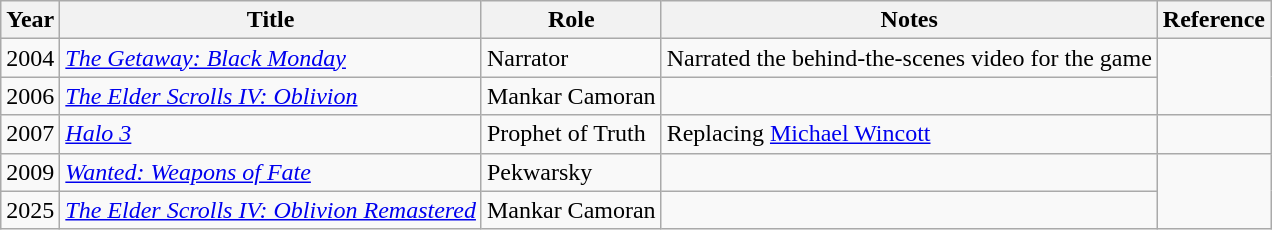<table class="wikitable">
<tr>
<th>Year</th>
<th>Title</th>
<th>Role</th>
<th>Notes</th>
<th>Reference</th>
</tr>
<tr>
<td>2004</td>
<td><em><a href='#'>The Getaway: Black Monday</a></em></td>
<td>Narrator</td>
<td>Narrated the behind-the-scenes video for the game</td>
</tr>
<tr>
<td>2006</td>
<td><em><a href='#'>The Elder Scrolls IV: Oblivion</a></em></td>
<td>Mankar Camoran</td>
<td></td>
</tr>
<tr>
<td>2007</td>
<td><em><a href='#'>Halo 3</a></em></td>
<td>Prophet of Truth</td>
<td>Replacing <a href='#'>Michael Wincott</a></td>
<td></td>
</tr>
<tr>
<td>2009</td>
<td><em><a href='#'>Wanted: Weapons of Fate</a></em></td>
<td>Pekwarsky</td>
<td></td>
</tr>
<tr>
<td>2025</td>
<td><a href='#'><em>The Elder Scrolls IV: Oblivion Remastered</em></a></td>
<td>Mankar Camoran</td>
<td></td>
</tr>
</table>
